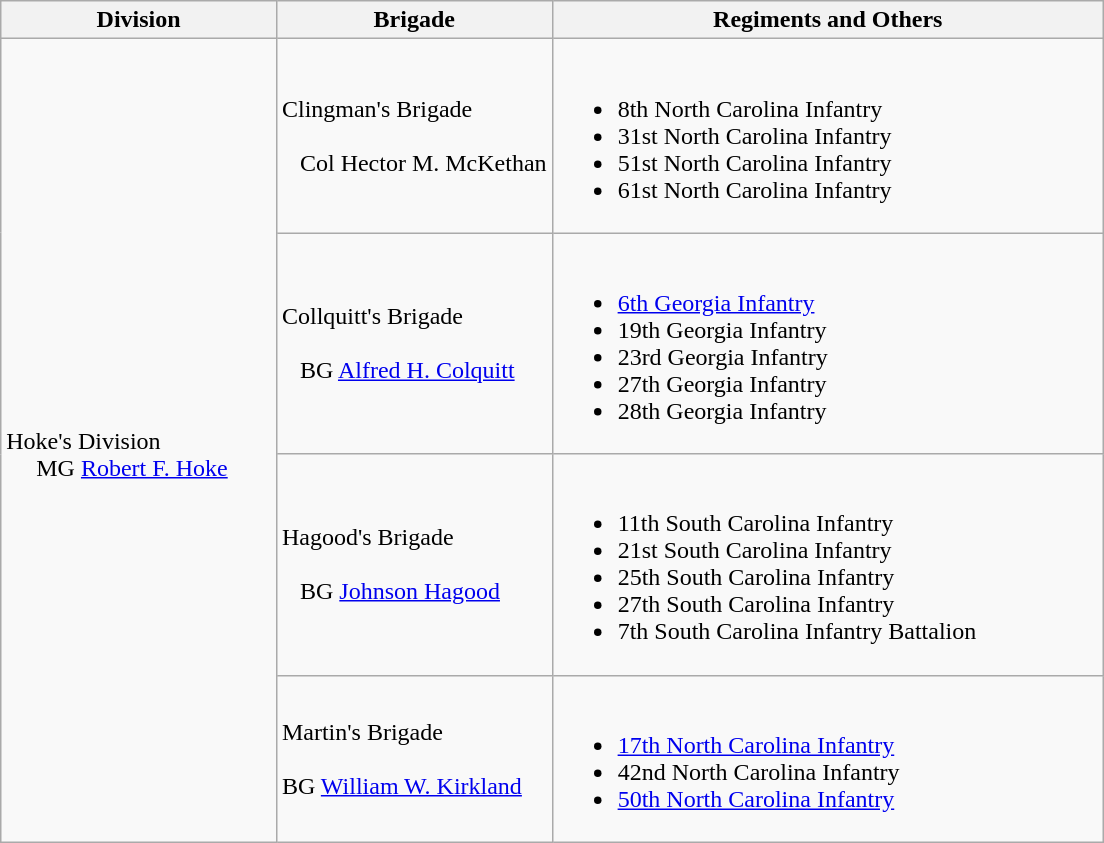<table class="wikitable">
<tr>
<th style="width:25%;">Division</th>
<th style="width:25%;">Brigade</th>
<th>Regiments and Others</th>
</tr>
<tr>
<td rowspan=4><br>Hoke's Division
<br>    
MG <a href='#'>Robert F. Hoke</a></td>
<td>Clingman's Brigade<br><br>  
Col Hector M. McKethan</td>
<td><br><ul><li>8th North Carolina Infantry</li><li>31st North Carolina Infantry</li><li>51st North Carolina Infantry</li><li>61st North Carolina Infantry</li></ul></td>
</tr>
<tr>
<td>Collquitt's Brigade<br><br>  
BG <a href='#'>Alfred H. Colquitt</a></td>
<td><br><ul><li><a href='#'>6th Georgia Infantry</a></li><li>19th Georgia Infantry</li><li>23rd Georgia Infantry</li><li>27th Georgia Infantry</li><li>28th Georgia Infantry</li></ul></td>
</tr>
<tr>
<td>Hagood's Brigade<br><br>  
BG <a href='#'>Johnson Hagood</a></td>
<td><br><ul><li>11th South Carolina Infantry</li><li>21st South Carolina Infantry</li><li>25th South Carolina Infantry</li><li>27th South Carolina Infantry</li><li>7th South Carolina Infantry Battalion</li></ul></td>
</tr>
<tr>
<td>Martin's Brigade<br><br>
BG <a href='#'>William W. Kirkland</a></td>
<td><br><ul><li><a href='#'>17th North Carolina Infantry</a></li><li>42nd North Carolina Infantry</li><li><a href='#'>50th North Carolina Infantry</a></li></ul></td>
</tr>
</table>
